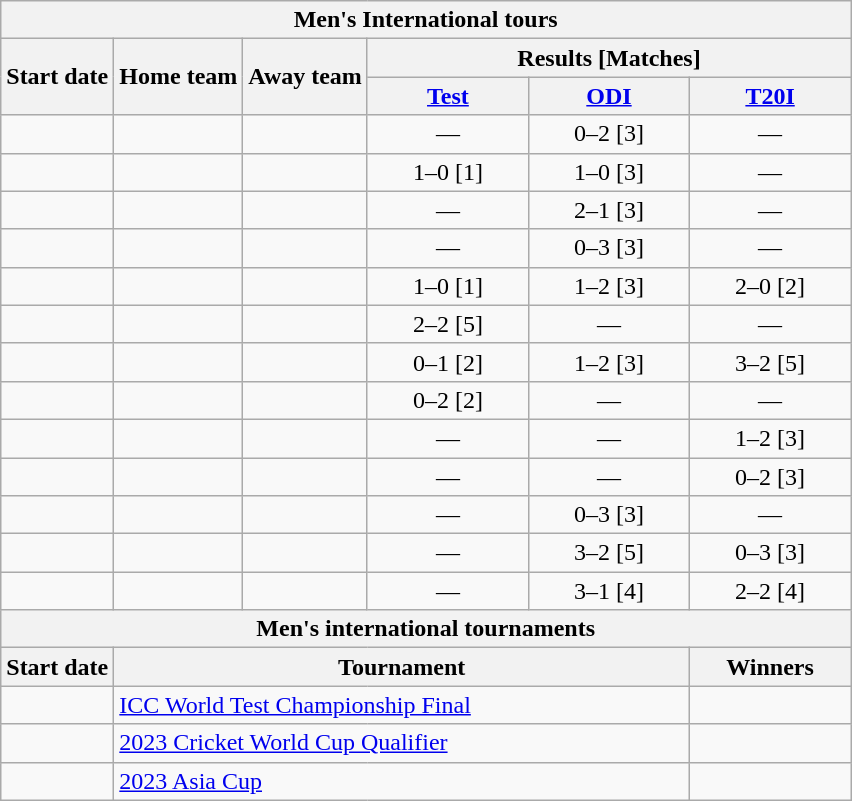<table class="wikitable ubsortable" style="text-align:center; white-space:nowrap">
<tr>
<th colspan=6>Men's International tours</th>
</tr>
<tr>
<th rowspan=2>Start date</th>
<th rowspan=2>Home team</th>
<th rowspan=2>Away team</th>
<th colspan=3>Results [Matches]</th>
</tr>
<tr>
<th width=100><a href='#'>Test</a></th>
<th width=100><a href='#'>ODI</a></th>
<th width=100><a href='#'>T20I</a></th>
</tr>
<tr>
<td style="text-align:left"><a href='#'></a></td>
<td style="text-align:left"> </td>
<td style="text-align:left"></td>
<td>—</td>
<td>0–2 [3]</td>
<td>—</td>
</tr>
<tr>
<td style="text-align:left"><a href='#'></a></td>
<td style="text-align:left"></td>
<td style="text-align:left"></td>
<td>1–0 [1]</td>
<td>1–0 [3]</td>
<td>—</td>
</tr>
<tr>
<td style="text-align:left"><a href='#'></a></td>
<td style="text-align:left"></td>
<td style="text-align:left"></td>
<td>—</td>
<td>2–1 [3]</td>
<td>—</td>
</tr>
<tr>
<td style="text-align:left"><a href='#'></a></td>
<td style="text-align:left"></td>
<td style="text-align:left"></td>
<td>—</td>
<td>0–3 [3]</td>
<td>—</td>
</tr>
<tr>
<td style="text-align:left"><a href='#'></a></td>
<td style="text-align:left"></td>
<td style="text-align:left"></td>
<td>1–0 [1]</td>
<td>1–2 [3]</td>
<td>2–0 [2]</td>
</tr>
<tr>
<td style="text-align:left"><a href='#'></a></td>
<td style="text-align:left"></td>
<td style="text-align:left"></td>
<td>2–2 [5]</td>
<td>—</td>
<td>—</td>
</tr>
<tr>
<td style="text-align:left"><a href='#'></a></td>
<td style="text-align:left"> </td>
<td style="text-align:left"></td>
<td>0–1 [2]</td>
<td>1–2 [3]</td>
<td>3–2 [5]</td>
</tr>
<tr>
<td style="text-align:left"><a href='#'></a></td>
<td style="text-align:left"></td>
<td style="text-align:left"></td>
<td>0–2 [2]</td>
<td>—</td>
<td>—</td>
</tr>
<tr>
<td style="text-align:left"><a href='#'></a></td>
<td style="text-align:left"></td>
<td style="text-align:left"></td>
<td>—</td>
<td>—</td>
<td>1–2 [3]</td>
</tr>
<tr>
<td style="text-align:left"><a href='#'></a></td>
<td style="text-align:left"></td>
<td style="text-align:left"></td>
<td>—</td>
<td>—</td>
<td>0–2 [3]</td>
</tr>
<tr>
<td style="text-align:left"><a href='#'></a></td>
<td style="text-align:left"> </td>
<td style="text-align:left"></td>
<td>—</td>
<td>0–3 [3]</td>
<td>—</td>
</tr>
<tr>
<td style="text-align:left"><a href='#'></a></td>
<td style="text-align:left"></td>
<td style="text-align:left"></td>
<td>—</td>
<td>3–2 [5]</td>
<td>0–3 [3]</td>
</tr>
<tr>
<td style="text-align:left"><a href='#'></a></td>
<td style="text-align:left"></td>
<td style="text-align:left"></td>
<td>—</td>
<td>3–1 [4]</td>
<td>2–2 [4]</td>
</tr>
<tr>
<th colspan=6>Men's international tournaments</th>
</tr>
<tr>
<th>Start date</th>
<th colspan=4>Tournament</th>
<th>Winners</th>
</tr>
<tr>
<td style="text-align:left"><a href='#'></a></td>
<td style="text-align:left" colspan=4> <a href='#'>ICC World Test Championship Final</a></td>
<td style="text-align:left"></td>
</tr>
<tr>
<td style="text-align:left"><a href='#'></a></td>
<td style="text-align:left" colspan=4> <a href='#'>2023 Cricket World Cup Qualifier</a></td>
<td style="text-align:left"></td>
</tr>
<tr>
<td style="text-align:left"><a href='#'></a></td>
<td colspan="4" style="text-align:left">  <a href='#'>2023 Asia Cup</a></td>
<td style="text-align:left"></td>
</tr>
</table>
